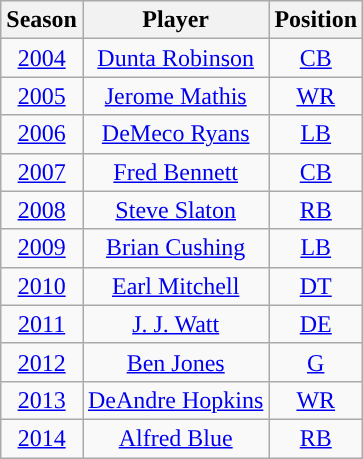<table class="wikitable" style="text-align:center">
<tr bgcolor="#efefef">
<th>Season</th>
<th>Player</th>
<th>Position</th>
</tr>
<tr>
<td><a href='#'>2004</a></td>
<td><a href='#'>Dunta Robinson</a></td>
<td><a href='#'>CB</a></td>
</tr>
<tr>
<td><a href='#'>2005</a></td>
<td><a href='#'>Jerome Mathis</a></td>
<td><a href='#'>WR</a></td>
</tr>
<tr>
<td><a href='#'>2006</a></td>
<td><a href='#'>DeMeco Ryans</a></td>
<td><a href='#'>LB</a></td>
</tr>
<tr>
<td><a href='#'>2007</a></td>
<td><a href='#'>Fred Bennett</a></td>
<td><a href='#'>CB</a></td>
</tr>
<tr>
<td><a href='#'>2008</a></td>
<td><a href='#'>Steve Slaton</a></td>
<td><a href='#'>RB</a></td>
</tr>
<tr>
<td><a href='#'>2009</a></td>
<td><a href='#'>Brian Cushing</a></td>
<td><a href='#'>LB</a></td>
</tr>
<tr>
<td><a href='#'>2010</a></td>
<td><a href='#'>Earl Mitchell</a></td>
<td><a href='#'>DT</a></td>
</tr>
<tr>
<td><a href='#'>2011</a></td>
<td><a href='#'>J. J. Watt</a></td>
<td><a href='#'>DE</a></td>
</tr>
<tr>
<td><a href='#'>2012</a></td>
<td><a href='#'>Ben Jones</a></td>
<td><a href='#'>G</a></td>
</tr>
<tr>
<td><a href='#'>2013</a></td>
<td><a href='#'>DeAndre Hopkins</a></td>
<td><a href='#'>WR</a></td>
</tr>
<tr>
<td><a href='#'>2014</a></td>
<td><a href='#'>Alfred Blue</a></td>
<td><a href='#'>RB</a></td>
</tr>
</table>
